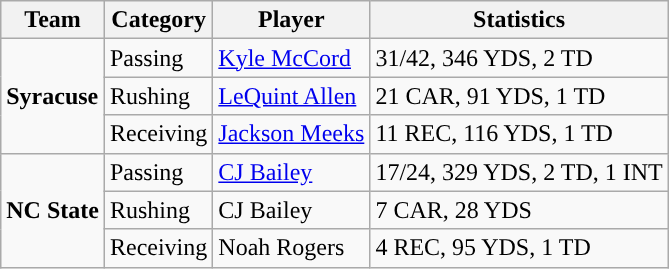<table class="wikitable" style="float: right;">
<tr>
<th>Team</th>
<th>Category</th>
<th>Player</th>
<th>Statistics</th>
</tr>
<tr>
<td rowspan=3><strong>Syracuse</strong></td>
<td>Passing</td>
<td><a href='#'>Kyle McCord</a></td>
<td>31/42, 346 YDS, 2 TD</td>
</tr>
<tr>
<td>Rushing</td>
<td><a href='#'>LeQuint Allen</a></td>
<td>21 CAR, 91 YDS, 1 TD</td>
</tr>
<tr>
<td>Receiving</td>
<td><a href='#'>Jackson Meeks</a></td>
<td>11 REC, 116 YDS, 1 TD</td>
</tr>
<tr>
<td rowspan=3><strong>NC State</strong></td>
<td>Passing</td>
<td><a href='#'>CJ Bailey</a></td>
<td>17/24, 329 YDS, 2 TD, 1 INT</td>
</tr>
<tr>
<td>Rushing</td>
<td>CJ Bailey</td>
<td>7 CAR, 28 YDS</td>
</tr>
<tr>
<td>Receiving</td>
<td>Noah Rogers</td>
<td>4 REC, 95 YDS, 1 TD</td>
</tr>
</table>
